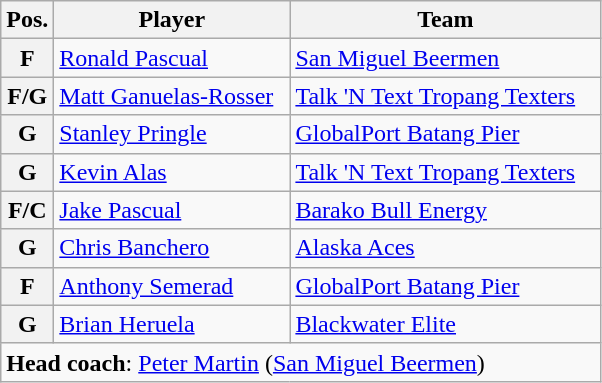<table class="wikitable">
<tr>
<th>Pos.</th>
<th style="width:150px;">Player</th>
<th width=200px>Team</th>
</tr>
<tr>
<th>F</th>
<td><a href='#'>Ronald Pascual</a></td>
<td><a href='#'>San Miguel Beermen</a></td>
</tr>
<tr>
<th>F/G</th>
<td><a href='#'>Matt Ganuelas-Rosser</a></td>
<td><a href='#'>Talk 'N Text Tropang Texters</a></td>
</tr>
<tr>
<th>G</th>
<td><a href='#'>Stanley Pringle</a></td>
<td><a href='#'>GlobalPort Batang Pier</a></td>
</tr>
<tr>
<th>G</th>
<td><a href='#'>Kevin Alas</a></td>
<td><a href='#'>Talk 'N Text Tropang Texters</a></td>
</tr>
<tr>
<th>F/C</th>
<td><a href='#'>Jake Pascual</a></td>
<td><a href='#'>Barako Bull Energy</a></td>
</tr>
<tr>
<th>G</th>
<td><a href='#'>Chris Banchero</a></td>
<td><a href='#'>Alaska Aces</a></td>
</tr>
<tr>
<th>F</th>
<td><a href='#'>Anthony Semerad</a></td>
<td><a href='#'>GlobalPort Batang Pier</a></td>
</tr>
<tr>
<th>G</th>
<td><a href='#'>Brian Heruela</a></td>
<td><a href='#'>Blackwater Elite</a></td>
</tr>
<tr>
<td colspan="5"><strong>Head coach</strong>: <a href='#'>Peter Martin</a> (<a href='#'>San Miguel Beermen</a>)</td>
</tr>
</table>
